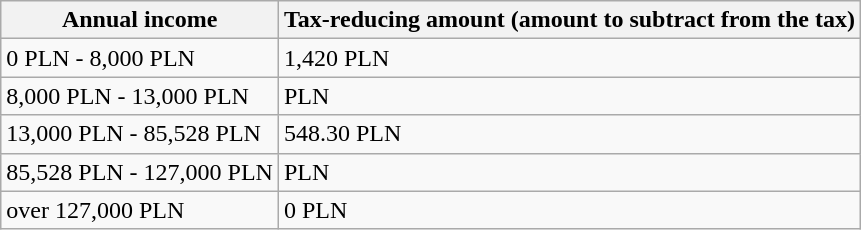<table class="wikitable">
<tr>
<th>Annual income</th>
<th>Tax-reducing amount (amount to subtract from the tax)</th>
</tr>
<tr>
<td>0 PLN - 8,000 PLN</td>
<td>1,420 PLN</td>
</tr>
<tr>
<td>8,000 PLN - 13,000 PLN</td>
<td> PLN</td>
</tr>
<tr>
<td>13,000 PLN - 85,528 PLN</td>
<td>548.30 PLN</td>
</tr>
<tr>
<td>85,528 PLN - 127,000 PLN</td>
<td>PLN</td>
</tr>
<tr>
<td>over 127,000 PLN</td>
<td>0 PLN</td>
</tr>
</table>
